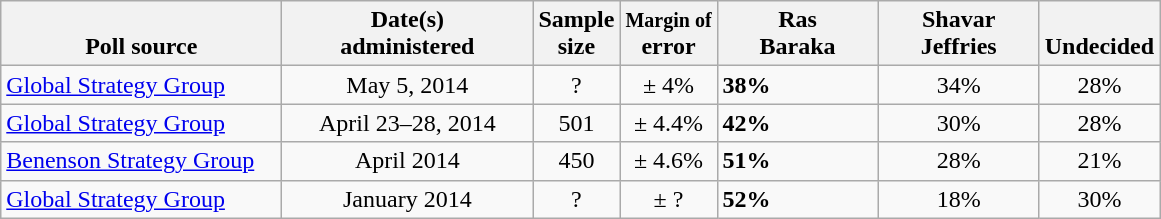<table class="wikitable">
<tr valign= bottom>
<th style="width:180px;">Poll source</th>
<th style="width:160px;">Date(s)<br>administered</th>
<th class=small>Sample<br>size</th>
<th><small>Margin of</small><br>error</th>
<th style="width:100px;">Ras<br>Baraka</th>
<th style="width:100px;">Shavar<br>Jeffries</th>
<th style="width:40px;">Undecided</th>
</tr>
<tr>
<td><a href='#'>Global Strategy Group</a></td>
<td align=center>May 5, 2014</td>
<td align=center>?</td>
<td align=center>± 4%</td>
<td><strong>38%</strong></td>
<td align=center>34%</td>
<td align=center>28%</td>
</tr>
<tr>
<td><a href='#'>Global Strategy Group</a></td>
<td align=center>April 23–28, 2014</td>
<td align=center>501</td>
<td align=center>± 4.4%</td>
<td><strong>42%</strong></td>
<td align=center>30%</td>
<td align=center>28%</td>
</tr>
<tr>
<td><a href='#'>Benenson Strategy Group</a></td>
<td align=center>April 2014</td>
<td align=center>450</td>
<td align=center>± 4.6%</td>
<td><strong>51%</strong></td>
<td align=center>28%</td>
<td align=center>21%</td>
</tr>
<tr>
<td><a href='#'>Global Strategy Group</a></td>
<td align=center>January 2014</td>
<td align=center>?</td>
<td align=center>± ?</td>
<td><strong>52%</strong></td>
<td align=center>18%</td>
<td align=center>30%</td>
</tr>
</table>
